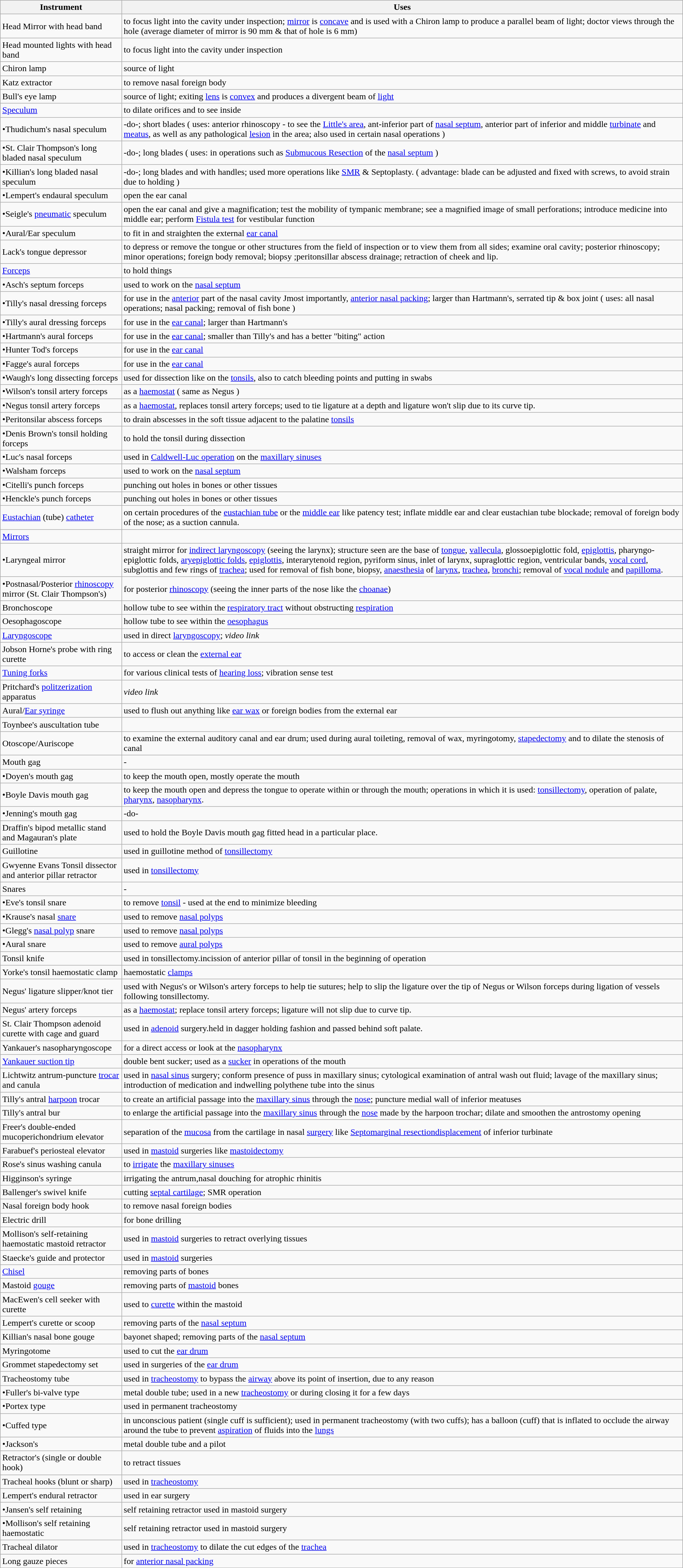<table class="wikitable">
<tr>
<th>Instrument</th>
<th>Uses</th>
</tr>
<tr>
<td>Head Mirror with head band</td>
<td>to focus light into the cavity under inspection; <a href='#'>mirror</a> is <a href='#'>concave</a> and is used with a Chiron lamp to produce a parallel beam of light; doctor views through the hole (average diameter of mirror is 90 mm & that of hole is 6 mm)</td>
</tr>
<tr>
<td>Head mounted lights with head band</td>
<td>to focus light into the cavity under inspection</td>
</tr>
<tr>
<td>Chiron lamp</td>
<td>source of light</td>
</tr>
<tr>
<td>Katz extractor</td>
<td>to remove nasal foreign body</td>
</tr>
<tr>
<td>Bull's eye lamp</td>
<td>source of light; exiting <a href='#'>lens</a> is <a href='#'>convex</a> and produces a divergent beam of <a href='#'>light</a></td>
</tr>
<tr>
<td><a href='#'>Speculum</a></td>
<td>to dilate orifices and to see inside</td>
</tr>
<tr>
<td>•Thudichum's nasal speculum</td>
<td>-do-; short blades ( uses: anterior rhinoscopy - to see the <a href='#'>Little's area</a>, ant-inferior part of <a href='#'>nasal septum</a>, anterior part of inferior and middle <a href='#'>turbinate</a> and <a href='#'>meatus</a>, as well as any pathological <a href='#'>lesion</a> in the area; also used in certain nasal operations )</td>
</tr>
<tr>
<td>•St. Clair Thompson's long bladed nasal speculum</td>
<td>-do-; long blades ( uses: in operations such as <a href='#'>Submucous Resection</a> of the <a href='#'>nasal septum</a> )</td>
</tr>
<tr>
<td>•Killian's long bladed nasal speculum</td>
<td>-do-; long blades and with handles; used more operations like <a href='#'>SMR</a> & Septoplasty. ( advantage: blade can be adjusted and fixed with screws, to avoid strain due to holding )</td>
</tr>
<tr>
<td>•Lempert's endaural speculum</td>
<td>open the ear canal</td>
</tr>
<tr>
<td>•Seigle's <a href='#'>pneumatic</a> speculum</td>
<td>open the ear canal and give a magnification; test the mobility of tympanic membrane; see a magnified image of small perforations; introduce medicine into middle ear; perform <a href='#'>Fistula test</a> for vestibular function</td>
</tr>
<tr>
<td>•Aural/Ear speculum</td>
<td>to fit in and straighten the external <a href='#'>ear canal</a></td>
</tr>
<tr>
<td>Lack's tongue depressor</td>
<td>to depress or remove the tongue or other structures from the field of inspection or to view them from all sides; examine oral cavity; posterior rhinoscopy; minor operations; foreign body removal; biopsy ;peritonsillar abscess drainage; retraction of cheek and lip.</td>
</tr>
<tr>
<td><a href='#'>Forceps</a></td>
<td>to hold things</td>
</tr>
<tr>
<td>•Asch's septum forceps</td>
<td>used to work on the <a href='#'>nasal septum</a></td>
</tr>
<tr>
<td>•Tilly's nasal dressing forceps</td>
<td>for use in the <a href='#'>anterior</a> part of the nasal cavity Jmost importantly, <a href='#'>anterior nasal packing</a>; larger than Hartmann's, serrated tip & box joint ( uses: all nasal operations; nasal packing; removal of fish bone )</td>
</tr>
<tr>
<td>•Tilly's aural dressing forceps</td>
<td>for use in the <a href='#'>ear canal</a>; larger than Hartmann's</td>
</tr>
<tr>
<td>•Hartmann's aural forceps</td>
<td>for use in the <a href='#'>ear canal</a>; smaller than Tilly's and has a better "biting" action</td>
</tr>
<tr>
<td>•Hunter Tod's forceps</td>
<td>for use in the <a href='#'>ear canal</a></td>
</tr>
<tr>
<td>•Fagge's aural forceps</td>
<td>for use in the <a href='#'>ear canal</a></td>
</tr>
<tr>
<td>•Waugh's long dissecting forceps</td>
<td>used for dissection like on the <a href='#'>tonsils</a>, also to catch bleeding points and putting in swabs</td>
</tr>
<tr>
<td>•Wilson's tonsil artery forceps</td>
<td>as a <a href='#'>haemostat</a> ( same as Negus )</td>
</tr>
<tr>
<td>•Negus tonsil artery forceps</td>
<td>as a <a href='#'>haemostat</a>, replaces tonsil artery forceps; used to tie ligature at a depth and ligature won't slip due to its curve tip.</td>
</tr>
<tr>
<td>•Peritonsilar abscess forceps</td>
<td>to drain abscesses in the soft tissue adjacent to the palatine <a href='#'>tonsils</a></td>
</tr>
<tr>
<td>•Denis Brown's tonsil holding forceps</td>
<td>to hold the tonsil during dissection</td>
</tr>
<tr>
<td>•Luc's nasal forceps</td>
<td>used in <a href='#'>Caldwell-Luc operation</a> on the <a href='#'>maxillary sinuses</a></td>
</tr>
<tr>
<td>•Walsham forceps</td>
<td>used to work on the <a href='#'>nasal septum</a></td>
</tr>
<tr>
<td>•Citelli's punch forceps</td>
<td>punching out holes in bones or other tissues</td>
</tr>
<tr>
<td>•Henckle's punch forceps</td>
<td>punching out holes in bones or other tissues</td>
</tr>
<tr>
<td><a href='#'>Eustachian</a> (tube) <a href='#'>catheter</a></td>
<td>on certain procedures of the <a href='#'>eustachian tube</a> or the <a href='#'>middle ear</a> like patency test; inflate middle ear and clear eustachian tube blockade; removal of foreign body of the nose; as a suction cannula.</td>
</tr>
<tr>
<td><a href='#'>Mirrors</a></td>
<td></td>
</tr>
<tr>
<td>•Laryngeal mirror</td>
<td>straight mirror for <a href='#'>indirect laryngoscopy</a> (seeing the larynx); structure seen are the base of <a href='#'>tongue</a>, <a href='#'>vallecula</a>, glossoepiglottic fold, <a href='#'>epiglottis</a>, pharyngo-epiglottic folds, <a href='#'>aryepiglottic folds</a>, <a href='#'>epiglottis</a>, interarytenoid region, pyriform sinus, inlet of larynx, supraglottic region, ventricular bands, <a href='#'>vocal cord</a>, subglottis and few rings of <a href='#'>trachea</a>; used for removal of fish bone, biopsy, <a href='#'>anaesthesia</a> of <a href='#'>larynx</a>, <a href='#'>trachea</a>, <a href='#'>bronchi</a>; removal of <a href='#'>vocal nodule</a> and <a href='#'>papilloma</a>.</td>
</tr>
<tr>
<td>•Postnasal/Posterior <a href='#'>rhinoscopy</a> mirror (St. Clair Thompson's)</td>
<td>for posterior <a href='#'>rhinoscopy</a> (seeing the inner parts of the nose like the <a href='#'>choanae</a>)</td>
</tr>
<tr>
<td>Bronchoscope</td>
<td>hollow tube to see within the <a href='#'>respiratory tract</a> without obstructing <a href='#'>respiration</a></td>
</tr>
<tr>
<td>Oesophagoscope</td>
<td>hollow tube to see within the <a href='#'>oesophagus</a></td>
</tr>
<tr>
<td><a href='#'>Laryngoscope</a></td>
<td>used in direct <a href='#'>laryngoscopy</a>; <em>video link</em></td>
</tr>
<tr>
<td>Jobson Horne's probe with ring curette</td>
<td>to access or clean the <a href='#'>external ear</a></td>
</tr>
<tr>
<td><a href='#'>Tuning forks</a></td>
<td>for various clinical tests of <a href='#'>hearing loss</a>; vibration sense test</td>
</tr>
<tr>
<td>Pritchard's <a href='#'>politzerization</a>  apparatus</td>
<td><em>video link</em></td>
</tr>
<tr>
<td>Aural/<a href='#'>Ear syringe</a></td>
<td>used to flush out anything like <a href='#'>ear wax</a> or foreign bodies from the external ear</td>
</tr>
<tr>
<td>Toynbee's auscultation tube</td>
<td></td>
</tr>
<tr>
<td>Otoscope/Auriscope</td>
<td>to examine the external auditory canal and ear drum; used during aural toileting, removal of wax, myringotomy, <a href='#'>stapedectomy</a> and to dilate the stenosis of canal</td>
</tr>
<tr>
<td>Mouth gag</td>
<td>-</td>
</tr>
<tr>
<td>•Doyen's mouth gag</td>
<td>to keep the mouth open, mostly operate the mouth</td>
</tr>
<tr>
<td>•Boyle Davis mouth gag</td>
<td>to keep the mouth open and depress the tongue to operate within or through the mouth; operations in which it is used: <a href='#'>tonsillectomy</a>, operation of palate, <a href='#'>pharynx</a>, <a href='#'>nasopharynx</a>.</td>
</tr>
<tr>
<td>•Jenning's mouth gag</td>
<td>-do-</td>
</tr>
<tr>
<td>Draffin's bipod metallic stand and Magauran's plate</td>
<td>used to hold the Boyle Davis mouth gag fitted head in a particular place.</td>
</tr>
<tr>
<td>Guillotine</td>
<td>used in guillotine method of <a href='#'>tonsillectomy</a></td>
</tr>
<tr>
<td>Gwyenne Evans Tonsil dissector and anterior pillar retractor</td>
<td>used in <a href='#'>tonsillectomy</a></td>
</tr>
<tr>
<td>Snares</td>
<td>-</td>
</tr>
<tr>
<td>•Eve's tonsil snare</td>
<td>to remove <a href='#'>tonsil</a> - used at the end to minimize bleeding</td>
</tr>
<tr>
<td>•Krause's nasal <a href='#'>snare</a></td>
<td>used to remove <a href='#'>nasal polyps</a></td>
</tr>
<tr>
<td>•Glegg's <a href='#'>nasal polyp</a> snare</td>
<td>used to remove <a href='#'>nasal polyps</a></td>
</tr>
<tr>
<td>•Aural snare</td>
<td>used to remove <a href='#'>aural polyps</a></td>
</tr>
<tr>
<td>Tonsil knife</td>
<td>used in tonsillectomy.incission of anterior pillar of tonsil in the beginning of operation</td>
</tr>
<tr>
<td>Yorke's tonsil haemostatic clamp</td>
<td>haemostatic <a href='#'>clamps</a></td>
</tr>
<tr>
<td>Negus' ligature slipper/knot tier</td>
<td>used with Negus's or Wilson's artery forceps to help tie sutures; help to slip the ligature over the tip of Negus or Wilson forceps during ligation of vessels following tonsillectomy.</td>
</tr>
<tr>
<td>Negus' artery forceps</td>
<td>as a <a href='#'>haemostat</a>; replace tonsil artery forceps; ligature will not slip due to curve tip.</td>
</tr>
<tr>
<td>St. Clair Thompson adenoid curette with cage and guard</td>
<td>used in <a href='#'>adenoid</a> surgery.held in dagger holding fashion and passed behind soft palate.</td>
</tr>
<tr>
<td>Yankauer's nasopharyngoscope</td>
<td>for a direct access or look at the <a href='#'>nasopharynx</a></td>
</tr>
<tr>
<td><a href='#'>Yankauer suction tip</a></td>
<td>double bent sucker; used as a <a href='#'>sucker</a> in operations of the mouth</td>
</tr>
<tr>
<td>Lichtwitz antrum-puncture <a href='#'>trocar</a> and canula</td>
<td>used in <a href='#'>nasal sinus</a> surgery; conform presence of puss in maxillary sinus; cytological examination of antral wash out fluid; lavage of the maxillary sinus; introduction of medication and indwelling polythene tube into the sinus</td>
</tr>
<tr>
<td>Tilly's antral <a href='#'>harpoon</a> trocar</td>
<td>to create an artificial passage into the <a href='#'>maxillary sinus</a> through the <a href='#'>nose</a>; puncture medial wall of inferior meatuses</td>
</tr>
<tr>
<td>Tilly's antral bur</td>
<td>to enlarge the artificial passage into the <a href='#'>maxillary sinus</a> through the <a href='#'>nose</a> made by the harpoon trochar; dilate and smoothen the antrostomy opening</td>
</tr>
<tr>
<td>Freer's double-ended mucoperichondrium elevator</td>
<td>separation of the <a href='#'>mucosa</a> from the cartilage in nasal <a href='#'>surgery</a> like <a href='#'>Septomarginal resectiondisplacement</a> of inferior turbinate</td>
</tr>
<tr>
<td>Farabuef's periosteal elevator</td>
<td>used in <a href='#'>mastoid</a> surgeries like <a href='#'>mastoidectomy</a></td>
</tr>
<tr>
<td>Rose's sinus washing canula</td>
<td>to <a href='#'>irrigate</a> the <a href='#'>maxillary sinuses</a></td>
</tr>
<tr>
<td>Higginson's syringe</td>
<td>irrigating the antrum,nasal douching for atrophic rhinitis</td>
</tr>
<tr>
<td>Ballenger's swivel knife</td>
<td>cutting <a href='#'>septal cartilage</a>; SMR operation</td>
</tr>
<tr>
<td>Nasal foreign body hook</td>
<td>to remove nasal foreign bodies</td>
</tr>
<tr>
<td>Electric drill</td>
<td>for bone drilling</td>
</tr>
<tr>
<td>Mollison's self-retaining haemostatic mastoid retractor</td>
<td>used in <a href='#'>mastoid</a> surgeries to retract overlying tissues</td>
</tr>
<tr>
<td>Staecke's guide and protector</td>
<td>used in <a href='#'>mastoid</a> surgeries</td>
</tr>
<tr>
<td><a href='#'>Chisel</a></td>
<td>removing parts of bones</td>
</tr>
<tr>
<td>Mastoid <a href='#'>gouge</a></td>
<td>removing parts of <a href='#'>mastoid</a> bones</td>
</tr>
<tr>
<td>MacEwen's cell seeker with curette</td>
<td>used to <a href='#'>curette</a> within the mastoid</td>
</tr>
<tr>
<td>Lempert's curette or scoop</td>
<td>removing parts of the <a href='#'>nasal septum</a></td>
</tr>
<tr>
<td>Killian's nasal bone gouge</td>
<td>bayonet shaped; removing parts of the <a href='#'>nasal septum</a></td>
</tr>
<tr>
<td>Myringotome</td>
<td>used to cut the <a href='#'>ear drum</a></td>
</tr>
<tr>
<td>Grommet stapedectomy set</td>
<td>used in surgeries of the <a href='#'>ear drum</a></td>
</tr>
<tr>
<td>Tracheostomy tube</td>
<td>used in <a href='#'>tracheostomy</a> to bypass the <a href='#'>airway</a> above its point of insertion, due to any reason</td>
</tr>
<tr>
<td>•Fuller's bi-valve type</td>
<td>metal double tube; used in a new <a href='#'>tracheostomy</a> or during closing it for a few days</td>
</tr>
<tr>
<td>•Portex type</td>
<td>used in permanent tracheostomy</td>
</tr>
<tr>
<td>•Cuffed type</td>
<td>in unconscious patient (single cuff is sufficient); used in permanent tracheostomy (with two cuffs); has a balloon (cuff) that is inflated to occlude the airway around the tube to prevent <a href='#'>aspiration</a> of fluids into the <a href='#'>lungs</a></td>
</tr>
<tr>
<td>•Jackson's</td>
<td>metal double tube and a pilot</td>
</tr>
<tr>
<td>Retractor's (single or double hook)</td>
<td>to retract tissues</td>
</tr>
<tr>
<td>Tracheal hooks (blunt or sharp)</td>
<td>used in <a href='#'>tracheostomy</a></td>
</tr>
<tr>
<td>Lempert's endural retractor</td>
<td>used in ear surgery</td>
</tr>
<tr>
<td>•Jansen's self retaining</td>
<td>self retaining retractor used in mastoid surgery</td>
</tr>
<tr>
<td>•Mollison's self retaining haemostatic</td>
<td>self retaining retractor used in mastoid surgery</td>
</tr>
<tr>
<td>Tracheal dilator</td>
<td>used in <a href='#'>tracheostomy</a> to dilate the cut edges of the <a href='#'>trachea</a></td>
</tr>
<tr>
<td>Long gauze pieces</td>
<td>for <a href='#'>anterior nasal packing</a></td>
</tr>
</table>
